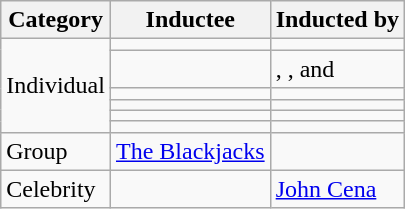<table class="wikitable">
<tr>
<th>Category</th>
<th>Inductee</th>
<th>Inducted by</th>
</tr>
<tr>
<td rowspan="6">Individual</td>
<td></td>
<td></td>
</tr>
<tr>
<td></td>
<td>, , and </td>
</tr>
<tr>
<td></td>
<td></td>
</tr>
<tr>
<td></td>
<td></td>
</tr>
<tr>
<td></td>
<td></td>
</tr>
<tr>
<td></td>
<td></td>
</tr>
<tr>
<td>Group</td>
<td><a href='#'>The Blackjacks</a></td>
<td></td>
</tr>
<tr>
<td>Celebrity</td>
<td></td>
<td><a href='#'>John Cena</a></td>
</tr>
</table>
